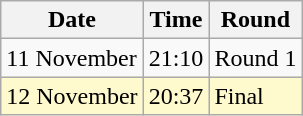<table class="wikitable">
<tr>
<th>Date</th>
<th>Time</th>
<th>Round</th>
</tr>
<tr>
<td>11 November</td>
<td>21:10</td>
<td>Round 1</td>
</tr>
<tr style=background:lemonchiffon>
<td>12 November</td>
<td>20:37</td>
<td>Final</td>
</tr>
</table>
